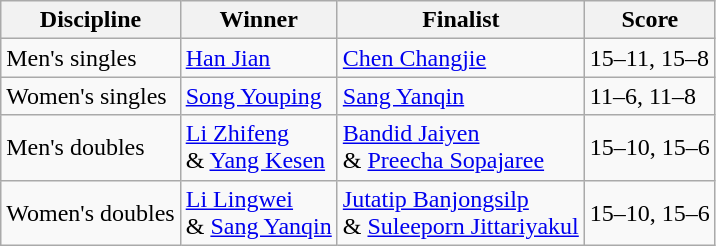<table class=wikitable>
<tr>
<th>Discipline</th>
<th>Winner</th>
<th>Finalist</th>
<th>Score</th>
</tr>
<tr>
<td>Men's singles</td>
<td> <a href='#'>Han Jian</a></td>
<td> <a href='#'>Chen Changjie</a></td>
<td>15–11, 15–8</td>
</tr>
<tr>
<td>Women's singles</td>
<td> <a href='#'>Song Youping</a></td>
<td> <a href='#'>Sang Yanqin</a></td>
<td>11–6, 11–8</td>
</tr>
<tr>
<td>Men's doubles</td>
<td> <a href='#'>Li Zhifeng</a> <br> & <a href='#'>Yang Kesen</a></td>
<td> <a href='#'>Bandid Jaiyen</a> <br> & <a href='#'>Preecha Sopajaree</a></td>
<td>15–10, 15–6</td>
</tr>
<tr>
<td>Women's doubles</td>
<td> <a href='#'>Li Lingwei</a> <br> & <a href='#'>Sang Yanqin</a></td>
<td> <a href='#'>Jutatip Banjongsilp</a> <br> & <a href='#'>Suleeporn Jittariyakul</a></td>
<td>15–10, 15–6</td>
</tr>
</table>
